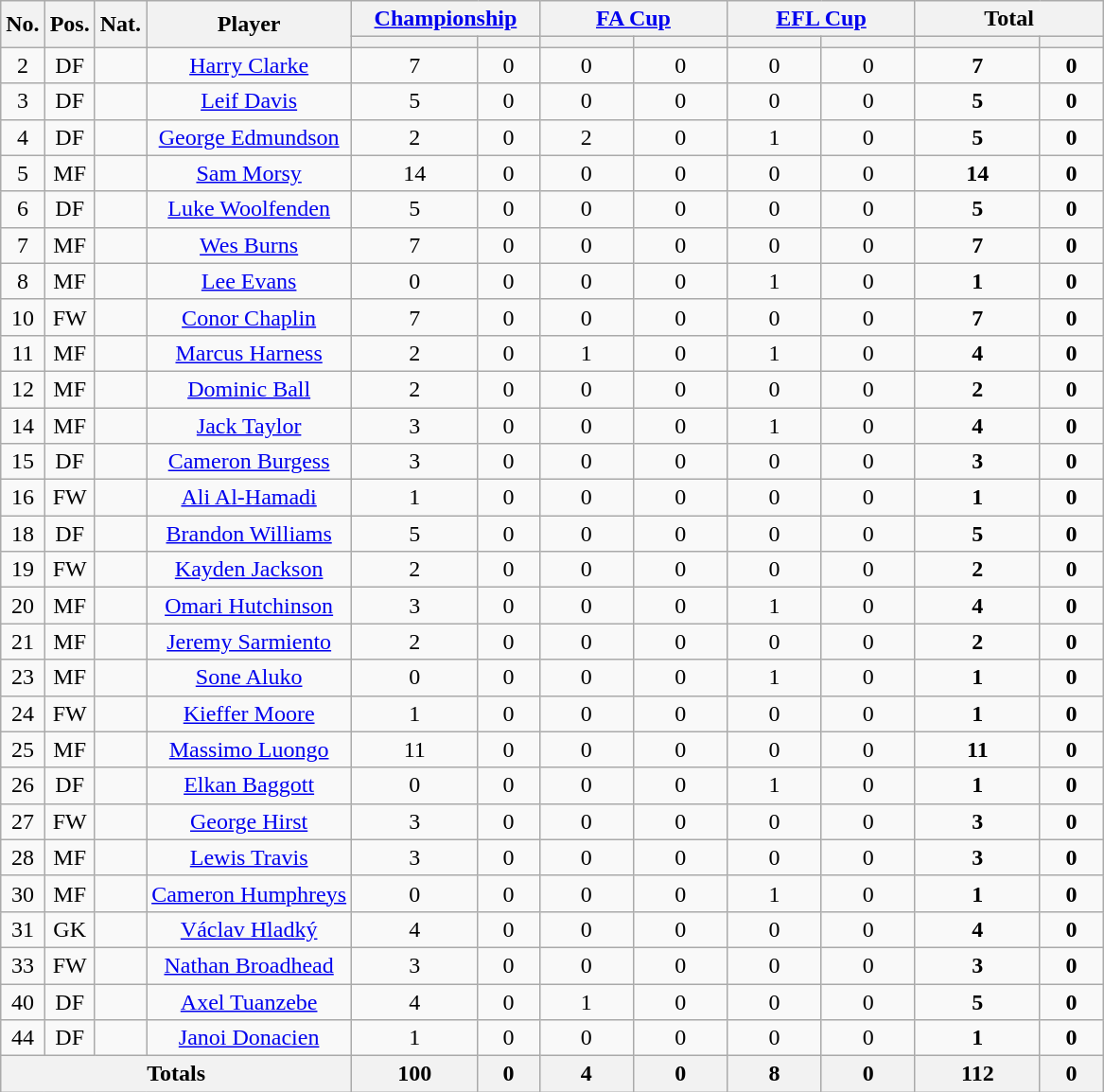<table class="wikitable sortable" style="text-align: center;">
<tr>
<th rowspan="2">No.</th>
<th rowspan="2">Pos.</th>
<th rowspan="2">Nat.</th>
<th rowspan="2">Player</th>
<th colspan="2" width=125><a href='#'>Championship</a></th>
<th colspan="2" width=125><a href='#'>FA Cup</a></th>
<th colspan="2" width=125><a href='#'>EFL Cup</a></th>
<th colspan="2" width=125>Total</th>
</tr>
<tr>
<th></th>
<th></th>
<th></th>
<th></th>
<th></th>
<th></th>
<th></th>
<th></th>
</tr>
<tr>
<td>2</td>
<td>DF</td>
<td align="left"></td>
<td><a href='#'>Harry Clarke</a></td>
<td>7</td>
<td>0</td>
<td>0</td>
<td>0</td>
<td>0</td>
<td>0</td>
<td><strong>7</strong></td>
<td><strong>0</strong></td>
</tr>
<tr>
<td>3</td>
<td>DF</td>
<td align="left"></td>
<td><a href='#'>Leif Davis</a></td>
<td>5</td>
<td>0</td>
<td>0</td>
<td>0</td>
<td>0</td>
<td>0</td>
<td><strong>5</strong></td>
<td><strong>0</strong></td>
</tr>
<tr>
<td>4</td>
<td>DF</td>
<td align="left"></td>
<td><a href='#'>George Edmundson</a></td>
<td>2</td>
<td>0</td>
<td>2</td>
<td>0</td>
<td>1</td>
<td>0</td>
<td><strong>5</strong></td>
<td><strong>0</strong></td>
</tr>
<tr>
<td>5</td>
<td>MF</td>
<td align="left"></td>
<td><a href='#'>Sam Morsy</a></td>
<td>14</td>
<td>0</td>
<td>0</td>
<td>0</td>
<td>0</td>
<td>0</td>
<td><strong>14</strong></td>
<td><strong>0</strong></td>
</tr>
<tr>
<td>6</td>
<td>DF</td>
<td align="left"></td>
<td><a href='#'>Luke Woolfenden</a></td>
<td>5</td>
<td>0</td>
<td>0</td>
<td>0</td>
<td>0</td>
<td>0</td>
<td><strong>5</strong></td>
<td><strong>0</strong></td>
</tr>
<tr>
<td>7</td>
<td>MF</td>
<td align="left"></td>
<td><a href='#'>Wes Burns</a></td>
<td>7</td>
<td>0</td>
<td>0</td>
<td>0</td>
<td>0</td>
<td>0</td>
<td><strong>7</strong></td>
<td><strong>0</strong></td>
</tr>
<tr>
<td>8</td>
<td>MF</td>
<td align="left"></td>
<td><a href='#'>Lee Evans</a></td>
<td>0</td>
<td>0</td>
<td>0</td>
<td>0</td>
<td>1</td>
<td>0</td>
<td><strong>1</strong></td>
<td><strong>0</strong></td>
</tr>
<tr>
<td>10</td>
<td>FW</td>
<td align="left"></td>
<td><a href='#'>Conor Chaplin</a></td>
<td>7</td>
<td>0</td>
<td>0</td>
<td>0</td>
<td>0</td>
<td>0</td>
<td><strong>7</strong></td>
<td><strong>0</strong></td>
</tr>
<tr>
<td>11</td>
<td>MF</td>
<td align="left"></td>
<td><a href='#'>Marcus Harness</a></td>
<td>2</td>
<td>0</td>
<td>1</td>
<td>0</td>
<td>1</td>
<td>0</td>
<td><strong>4</strong></td>
<td><strong>0</strong></td>
</tr>
<tr>
<td>12</td>
<td>MF</td>
<td align="left"></td>
<td><a href='#'>Dominic Ball</a></td>
<td>2</td>
<td>0</td>
<td>0</td>
<td>0</td>
<td>0</td>
<td>0</td>
<td><strong>2</strong></td>
<td><strong>0</strong></td>
</tr>
<tr>
<td>14</td>
<td>MF</td>
<td align="left"></td>
<td><a href='#'>Jack Taylor</a></td>
<td>3</td>
<td>0</td>
<td>0</td>
<td>0</td>
<td>1</td>
<td>0</td>
<td><strong>4</strong></td>
<td><strong>0</strong></td>
</tr>
<tr>
<td>15</td>
<td>DF</td>
<td align="left"></td>
<td><a href='#'>Cameron Burgess</a></td>
<td>3</td>
<td>0</td>
<td>0</td>
<td>0</td>
<td>0</td>
<td>0</td>
<td><strong>3</strong></td>
<td><strong>0</strong></td>
</tr>
<tr>
<td>16</td>
<td>FW</td>
<td align="left"></td>
<td><a href='#'>Ali Al-Hamadi</a></td>
<td>1</td>
<td>0</td>
<td>0</td>
<td>0</td>
<td>0</td>
<td>0</td>
<td><strong>1</strong></td>
<td><strong>0</strong></td>
</tr>
<tr>
<td>18</td>
<td>DF</td>
<td align="left"></td>
<td><a href='#'>Brandon Williams</a></td>
<td>5</td>
<td>0</td>
<td>0</td>
<td>0</td>
<td>0</td>
<td>0</td>
<td><strong>5</strong></td>
<td><strong>0</strong></td>
</tr>
<tr>
<td>19</td>
<td>FW</td>
<td align="left"></td>
<td><a href='#'>Kayden Jackson</a></td>
<td>2</td>
<td>0</td>
<td>0</td>
<td>0</td>
<td>0</td>
<td>0</td>
<td><strong>2</strong></td>
<td><strong>0</strong></td>
</tr>
<tr>
<td>20</td>
<td>MF</td>
<td align="left"></td>
<td><a href='#'>Omari Hutchinson</a></td>
<td>3</td>
<td>0</td>
<td>0</td>
<td>0</td>
<td>1</td>
<td>0</td>
<td><strong>4</strong></td>
<td><strong>0</strong></td>
</tr>
<tr>
<td>21</td>
<td>MF</td>
<td align="left"></td>
<td><a href='#'>Jeremy Sarmiento</a></td>
<td>2</td>
<td>0</td>
<td>0</td>
<td>0</td>
<td>0</td>
<td>0</td>
<td><strong>2</strong></td>
<td><strong>0</strong></td>
</tr>
<tr>
<td>23</td>
<td>MF</td>
<td align="left"></td>
<td><a href='#'>Sone Aluko</a></td>
<td>0</td>
<td>0</td>
<td>0</td>
<td>0</td>
<td>1</td>
<td>0</td>
<td><strong>1</strong></td>
<td><strong>0</strong></td>
</tr>
<tr>
<td>24</td>
<td>FW</td>
<td align="left"></td>
<td><a href='#'>Kieffer Moore</a></td>
<td>1</td>
<td>0</td>
<td>0</td>
<td>0</td>
<td>0</td>
<td>0</td>
<td><strong>1</strong></td>
<td><strong>0</strong></td>
</tr>
<tr>
<td>25</td>
<td>MF</td>
<td align="left"></td>
<td><a href='#'>Massimo Luongo</a></td>
<td>11</td>
<td>0</td>
<td>0</td>
<td>0</td>
<td>0</td>
<td>0</td>
<td><strong>11</strong></td>
<td><strong>0</strong></td>
</tr>
<tr>
<td>26</td>
<td>DF</td>
<td align="left"></td>
<td><a href='#'>Elkan Baggott</a></td>
<td>0</td>
<td>0</td>
<td>0</td>
<td>0</td>
<td>1</td>
<td>0</td>
<td><strong>1</strong></td>
<td><strong>0</strong></td>
</tr>
<tr>
<td>27</td>
<td>FW</td>
<td align="left"></td>
<td><a href='#'>George Hirst</a></td>
<td>3</td>
<td>0</td>
<td>0</td>
<td>0</td>
<td>0</td>
<td>0</td>
<td><strong>3</strong></td>
<td><strong>0</strong></td>
</tr>
<tr>
<td>28</td>
<td>MF</td>
<td align="left"></td>
<td><a href='#'>Lewis Travis</a></td>
<td>3</td>
<td>0</td>
<td>0</td>
<td>0</td>
<td>0</td>
<td>0</td>
<td><strong>3</strong></td>
<td><strong>0</strong></td>
</tr>
<tr>
<td>30</td>
<td>MF</td>
<td align="left"></td>
<td><a href='#'>Cameron Humphreys</a></td>
<td>0</td>
<td>0</td>
<td>0</td>
<td>0</td>
<td>1</td>
<td>0</td>
<td><strong>1</strong></td>
<td><strong>0</strong></td>
</tr>
<tr>
<td>31</td>
<td>GK</td>
<td align="left"></td>
<td><a href='#'>Václav Hladký</a></td>
<td>4</td>
<td>0</td>
<td>0</td>
<td>0</td>
<td>0</td>
<td>0</td>
<td><strong>4</strong></td>
<td><strong>0</strong></td>
</tr>
<tr>
<td>33</td>
<td>FW</td>
<td align="left"></td>
<td><a href='#'>Nathan Broadhead</a></td>
<td>3</td>
<td>0</td>
<td>0</td>
<td>0</td>
<td>0</td>
<td>0</td>
<td><strong>3</strong></td>
<td><strong>0</strong></td>
</tr>
<tr>
<td>40</td>
<td>DF</td>
<td align="left"></td>
<td><a href='#'>Axel Tuanzebe</a></td>
<td>4</td>
<td>0</td>
<td>1</td>
<td>0</td>
<td>0</td>
<td>0</td>
<td><strong>5</strong></td>
<td><strong>0</strong></td>
</tr>
<tr>
<td>44</td>
<td>DF</td>
<td align="left"></td>
<td><a href='#'>Janoi Donacien</a></td>
<td>1</td>
<td>0</td>
<td>0</td>
<td>0</td>
<td>0</td>
<td>0</td>
<td><strong>1</strong></td>
<td><strong>0</strong></td>
</tr>
<tr>
<th colspan=4><strong>Totals</strong></th>
<th><strong>100</strong></th>
<th><strong>0</strong></th>
<th><strong>4</strong></th>
<th><strong>0</strong></th>
<th><strong>8</strong></th>
<th><strong>0</strong></th>
<th><strong>112</strong></th>
<th><strong>0</strong></th>
</tr>
</table>
